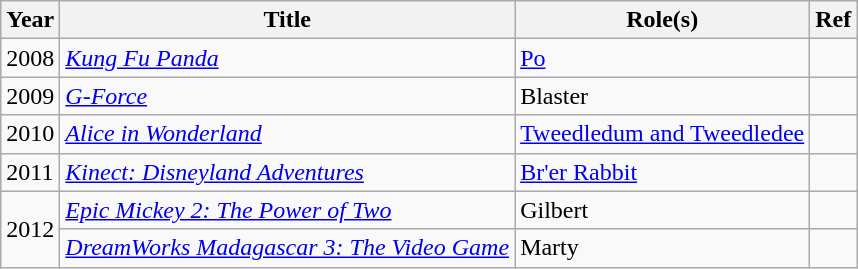<table class="wikitable plainrowheaders sortable">
<tr>
<th scope="col">Year</th>
<th scope="col">Title</th>
<th scope="col">Role(s)</th>
<th scope="col" class="unsortable">Ref</th>
</tr>
<tr>
<td>2008</td>
<td><em><a href='#'>Kung Fu Panda</a></em></td>
<td><a href='#'>Po</a></td>
<td></td>
</tr>
<tr>
<td>2009</td>
<td><em><a href='#'>G-Force</a></em></td>
<td>Blaster</td>
<td></td>
</tr>
<tr>
<td>2010</td>
<td><em><a href='#'>Alice in Wonderland</a></em></td>
<td><a href='#'>Tweedledum and Tweedledee</a></td>
<td></td>
</tr>
<tr>
<td>2011</td>
<td><em><a href='#'>Kinect: Disneyland Adventures</a></em></td>
<td><a href='#'>Br'er Rabbit</a></td>
<td></td>
</tr>
<tr>
<td rowspan=2>2012</td>
<td><em><a href='#'>Epic Mickey 2: The Power of Two</a></em></td>
<td>Gilbert</td>
<td></td>
</tr>
<tr>
<td><em><a href='#'>DreamWorks Madagascar 3: The Video Game</a></em></td>
<td>Marty</td>
<td></td>
</tr>
</table>
